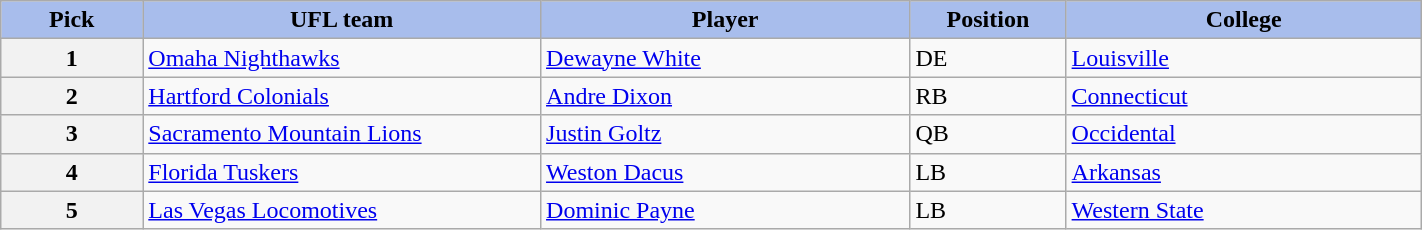<table class="wikitable" style="width:75%;">
<tr>
<th width=10% style="background:#A8BDEC">Pick</th>
<th width=28% style="background:#A8BDEC">UFL team</th>
<th width=26% style="background:#A8BDEC">Player</th>
<th width=11% style="background:#A8BDEC">Position</th>
<th width=26% style="background:#A8BDEC">College</th>
</tr>
<tr>
<th>1</th>
<td><a href='#'>Omaha Nighthawks</a></td>
<td><a href='#'>Dewayne White</a></td>
<td>DE</td>
<td><a href='#'>Louisville</a></td>
</tr>
<tr>
<th>2</th>
<td><a href='#'>Hartford Colonials</a></td>
<td><a href='#'>Andre Dixon</a></td>
<td>RB</td>
<td><a href='#'>Connecticut</a></td>
</tr>
<tr>
<th>3</th>
<td><a href='#'>Sacramento Mountain Lions</a></td>
<td><a href='#'>Justin Goltz</a></td>
<td>QB</td>
<td><a href='#'>Occidental</a></td>
</tr>
<tr>
<th>4</th>
<td><a href='#'>Florida Tuskers</a></td>
<td><a href='#'>Weston Dacus</a></td>
<td>LB</td>
<td><a href='#'>Arkansas</a></td>
</tr>
<tr>
<th>5</th>
<td><a href='#'>Las Vegas Locomotives</a></td>
<td><a href='#'>Dominic Payne</a></td>
<td>LB</td>
<td><a href='#'>Western State</a></td>
</tr>
</table>
